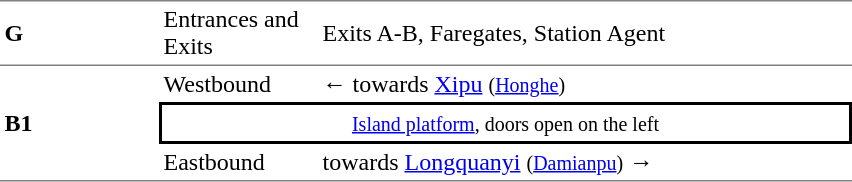<table cellspacing=0 cellpadding=3>
<tr>
<td style="border-top:solid 1px gray;border-bottom:solid 1px gray;" width=100><strong>G</strong></td>
<td style="border-top:solid 1px gray;border-bottom:solid 1px gray;" width=100>Entrances and Exits</td>
<td style="border-top:solid 1px gray;border-bottom:solid 1px gray;" width=350>Exits A-B, Faregates, Station Agent</td>
</tr>
<tr>
<td style="border-bottom:solid 1px gray;" rowspan=3><strong>B1</strong></td>
<td>Westbound</td>
<td>←  towards <a href='#'>Xipu</a> <small>(<a href='#'>Honghe</a>)</small></td>
</tr>
<tr>
<td style="border-right:solid 2px black;border-left:solid 2px black;border-top:solid 2px black;border-bottom:solid 2px black;text-align:center;" colspan=2><small><a href='#'>Island platform</a>, doors open on the left</small></td>
</tr>
<tr>
<td style="border-bottom:solid 1px gray;">Eastbound</td>
<td style="border-bottom:solid 1px gray;">  towards <a href='#'>Longquanyi</a> <small>(<a href='#'>Damianpu</a>)</small> →</td>
</tr>
</table>
